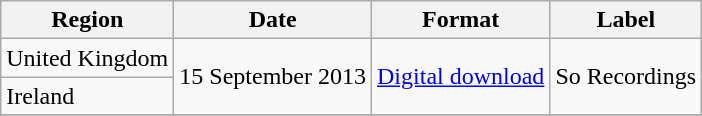<table class="wikitable">
<tr>
<th>Region</th>
<th>Date</th>
<th>Format</th>
<th>Label</th>
</tr>
<tr>
<td>United Kingdom</td>
<td rowspan="2">15 September 2013</td>
<td rowspan="2"><a href='#'>Digital download</a></td>
<td rowspan="2">So Recordings</td>
</tr>
<tr>
<td>Ireland</td>
</tr>
<tr>
</tr>
</table>
